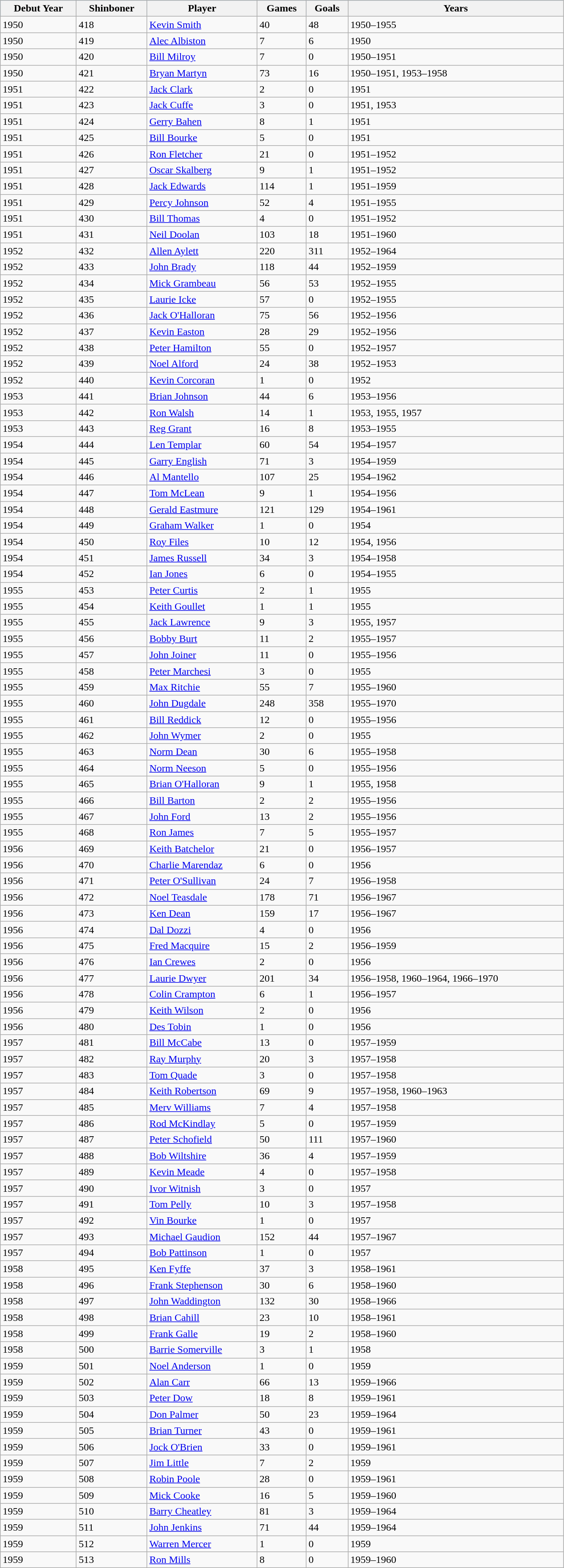<table class="wikitable" style="width:70%;">
<tr style="background:#87cefa;">
<th>Debut Year</th>
<th>Shinboner</th>
<th>Player</th>
<th>Games</th>
<th>Goals</th>
<th>Years</th>
</tr>
<tr>
<td>1950</td>
<td>418</td>
<td><a href='#'>Kevin Smith</a></td>
<td>40</td>
<td>48</td>
<td>1950–1955</td>
</tr>
<tr>
<td>1950</td>
<td>419</td>
<td><a href='#'>Alec Albiston</a></td>
<td>7</td>
<td>6</td>
<td>1950</td>
</tr>
<tr>
<td>1950</td>
<td>420</td>
<td><a href='#'>Bill Milroy</a></td>
<td>7</td>
<td>0</td>
<td>1950–1951</td>
</tr>
<tr>
<td>1950</td>
<td>421</td>
<td><a href='#'>Bryan Martyn</a></td>
<td>73</td>
<td>16</td>
<td>1950–1951, 1953–1958</td>
</tr>
<tr>
<td>1951</td>
<td>422</td>
<td><a href='#'>Jack Clark</a></td>
<td>2</td>
<td>0</td>
<td>1951</td>
</tr>
<tr>
<td>1951</td>
<td>423</td>
<td><a href='#'>Jack Cuffe</a></td>
<td>3</td>
<td>0</td>
<td>1951, 1953</td>
</tr>
<tr>
<td>1951</td>
<td>424</td>
<td><a href='#'>Gerry Bahen</a></td>
<td>8</td>
<td>1</td>
<td>1951</td>
</tr>
<tr>
<td>1951</td>
<td>425</td>
<td><a href='#'>Bill Bourke</a></td>
<td>5</td>
<td>0</td>
<td>1951</td>
</tr>
<tr>
<td>1951</td>
<td>426</td>
<td><a href='#'>Ron Fletcher</a></td>
<td>21</td>
<td>0</td>
<td>1951–1952</td>
</tr>
<tr>
<td>1951</td>
<td>427</td>
<td><a href='#'>Oscar Skalberg</a></td>
<td>9</td>
<td>1</td>
<td>1951–1952</td>
</tr>
<tr>
<td>1951</td>
<td>428</td>
<td><a href='#'>Jack Edwards</a></td>
<td>114</td>
<td>1</td>
<td>1951–1959</td>
</tr>
<tr>
<td>1951</td>
<td>429</td>
<td><a href='#'>Percy Johnson</a></td>
<td>52</td>
<td>4</td>
<td>1951–1955</td>
</tr>
<tr>
<td>1951</td>
<td>430</td>
<td><a href='#'>Bill Thomas</a></td>
<td>4</td>
<td>0</td>
<td>1951–1952</td>
</tr>
<tr>
<td>1951</td>
<td>431</td>
<td><a href='#'>Neil Doolan</a></td>
<td>103</td>
<td>18</td>
<td>1951–1960</td>
</tr>
<tr>
<td>1952</td>
<td>432</td>
<td><a href='#'>Allen Aylett</a></td>
<td>220</td>
<td>311</td>
<td>1952–1964</td>
</tr>
<tr>
<td>1952</td>
<td>433</td>
<td><a href='#'>John Brady</a></td>
<td>118</td>
<td>44</td>
<td>1952–1959</td>
</tr>
<tr>
<td>1952</td>
<td>434</td>
<td><a href='#'>Mick Grambeau</a></td>
<td>56</td>
<td>53</td>
<td>1952–1955</td>
</tr>
<tr>
<td>1952</td>
<td>435</td>
<td><a href='#'>Laurie Icke</a></td>
<td>57</td>
<td>0</td>
<td>1952–1955</td>
</tr>
<tr>
<td>1952</td>
<td>436</td>
<td><a href='#'>Jack O'Halloran</a></td>
<td>75</td>
<td>56</td>
<td>1952–1956</td>
</tr>
<tr>
<td>1952</td>
<td>437</td>
<td><a href='#'>Kevin Easton</a></td>
<td>28</td>
<td>29</td>
<td>1952–1956</td>
</tr>
<tr>
<td>1952</td>
<td>438</td>
<td><a href='#'>Peter Hamilton</a></td>
<td>55</td>
<td>0</td>
<td>1952–1957</td>
</tr>
<tr>
<td>1952</td>
<td>439</td>
<td><a href='#'>Noel Alford</a></td>
<td>24</td>
<td>38</td>
<td>1952–1953</td>
</tr>
<tr>
<td>1952</td>
<td>440</td>
<td><a href='#'>Kevin Corcoran</a></td>
<td>1</td>
<td>0</td>
<td>1952</td>
</tr>
<tr>
<td>1953</td>
<td>441</td>
<td><a href='#'>Brian Johnson</a></td>
<td>44</td>
<td>6</td>
<td>1953–1956</td>
</tr>
<tr>
<td>1953</td>
<td>442</td>
<td><a href='#'>Ron Walsh</a></td>
<td>14</td>
<td>1</td>
<td>1953, 1955, 1957</td>
</tr>
<tr>
<td>1953</td>
<td>443</td>
<td><a href='#'>Reg Grant</a></td>
<td>16</td>
<td>8</td>
<td>1953–1955</td>
</tr>
<tr>
<td>1954</td>
<td>444</td>
<td><a href='#'>Len Templar</a></td>
<td>60</td>
<td>54</td>
<td>1954–1957</td>
</tr>
<tr>
<td>1954</td>
<td>445</td>
<td><a href='#'>Garry English</a></td>
<td>71</td>
<td>3</td>
<td>1954–1959</td>
</tr>
<tr>
<td>1954</td>
<td>446</td>
<td><a href='#'>Al Mantello</a></td>
<td>107</td>
<td>25</td>
<td>1954–1962</td>
</tr>
<tr>
<td>1954</td>
<td>447</td>
<td><a href='#'>Tom McLean</a></td>
<td>9</td>
<td>1</td>
<td>1954–1956</td>
</tr>
<tr>
<td>1954</td>
<td>448</td>
<td><a href='#'>Gerald Eastmure</a></td>
<td>121</td>
<td>129</td>
<td>1954–1961</td>
</tr>
<tr>
<td>1954</td>
<td>449</td>
<td><a href='#'>Graham Walker</a></td>
<td>1</td>
<td>0</td>
<td>1954</td>
</tr>
<tr>
<td>1954</td>
<td>450</td>
<td><a href='#'>Roy Files</a></td>
<td>10</td>
<td>12</td>
<td>1954, 1956</td>
</tr>
<tr>
<td>1954</td>
<td>451</td>
<td><a href='#'>James Russell</a></td>
<td>34</td>
<td>3</td>
<td>1954–1958</td>
</tr>
<tr>
<td>1954</td>
<td>452</td>
<td><a href='#'>Ian Jones</a></td>
<td>6</td>
<td>0</td>
<td>1954–1955</td>
</tr>
<tr>
<td>1955</td>
<td>453</td>
<td><a href='#'>Peter Curtis</a></td>
<td>2</td>
<td>1</td>
<td>1955</td>
</tr>
<tr>
<td>1955</td>
<td>454</td>
<td><a href='#'>Keith Goullet</a></td>
<td>1</td>
<td>1</td>
<td>1955</td>
</tr>
<tr>
<td>1955</td>
<td>455</td>
<td><a href='#'>Jack Lawrence</a></td>
<td>9</td>
<td>3</td>
<td>1955, 1957</td>
</tr>
<tr>
<td>1955</td>
<td>456</td>
<td><a href='#'>Bobby Burt</a></td>
<td>11</td>
<td>2</td>
<td>1955–1957</td>
</tr>
<tr>
<td>1955</td>
<td>457</td>
<td><a href='#'>John Joiner</a></td>
<td>11</td>
<td>0</td>
<td>1955–1956</td>
</tr>
<tr>
<td>1955</td>
<td>458</td>
<td><a href='#'>Peter Marchesi</a></td>
<td>3</td>
<td>0</td>
<td>1955</td>
</tr>
<tr>
<td>1955</td>
<td>459</td>
<td><a href='#'>Max Ritchie</a></td>
<td>55</td>
<td>7</td>
<td>1955–1960</td>
</tr>
<tr>
<td>1955</td>
<td>460</td>
<td><a href='#'>John Dugdale</a></td>
<td>248</td>
<td>358</td>
<td>1955–1970</td>
</tr>
<tr>
<td>1955</td>
<td>461</td>
<td><a href='#'>Bill Reddick</a></td>
<td>12</td>
<td>0</td>
<td>1955–1956</td>
</tr>
<tr>
<td>1955</td>
<td>462</td>
<td><a href='#'>John Wymer</a></td>
<td>2</td>
<td>0</td>
<td>1955</td>
</tr>
<tr>
<td>1955</td>
<td>463</td>
<td><a href='#'>Norm Dean</a></td>
<td>30</td>
<td>6</td>
<td>1955–1958</td>
</tr>
<tr>
<td>1955</td>
<td>464</td>
<td><a href='#'>Norm Neeson</a></td>
<td>5</td>
<td>0</td>
<td>1955–1956</td>
</tr>
<tr>
<td>1955</td>
<td>465</td>
<td><a href='#'>Brian O'Halloran</a></td>
<td>9</td>
<td>1</td>
<td>1955, 1958</td>
</tr>
<tr>
<td>1955</td>
<td>466</td>
<td><a href='#'>Bill Barton</a></td>
<td>2</td>
<td>2</td>
<td>1955–1956</td>
</tr>
<tr>
<td>1955</td>
<td>467</td>
<td><a href='#'>John Ford</a></td>
<td>13</td>
<td>2</td>
<td>1955–1956</td>
</tr>
<tr>
<td>1955</td>
<td>468</td>
<td><a href='#'>Ron James</a></td>
<td>7</td>
<td>5</td>
<td>1955–1957</td>
</tr>
<tr>
<td>1956</td>
<td>469</td>
<td><a href='#'>Keith Batchelor</a></td>
<td>21</td>
<td>0</td>
<td>1956–1957</td>
</tr>
<tr>
<td>1956</td>
<td>470</td>
<td><a href='#'>Charlie Marendaz</a></td>
<td>6</td>
<td>0</td>
<td>1956</td>
</tr>
<tr>
<td>1956</td>
<td>471</td>
<td><a href='#'>Peter O'Sullivan</a></td>
<td>24</td>
<td>7</td>
<td>1956–1958</td>
</tr>
<tr>
<td>1956</td>
<td>472</td>
<td><a href='#'>Noel Teasdale</a></td>
<td>178</td>
<td>71</td>
<td>1956–1967</td>
</tr>
<tr>
<td>1956</td>
<td>473</td>
<td><a href='#'>Ken Dean</a></td>
<td>159</td>
<td>17</td>
<td>1956–1967</td>
</tr>
<tr>
<td>1956</td>
<td>474</td>
<td><a href='#'>Dal Dozzi</a></td>
<td>4</td>
<td>0</td>
<td>1956</td>
</tr>
<tr>
<td>1956</td>
<td>475</td>
<td><a href='#'>Fred Macquire</a></td>
<td>15</td>
<td>2</td>
<td>1956–1959</td>
</tr>
<tr>
<td>1956</td>
<td>476</td>
<td><a href='#'>Ian Crewes</a></td>
<td>2</td>
<td>0</td>
<td>1956</td>
</tr>
<tr>
<td>1956</td>
<td>477</td>
<td><a href='#'>Laurie Dwyer</a></td>
<td>201</td>
<td>34</td>
<td>1956–1958, 1960–1964, 1966–1970</td>
</tr>
<tr>
<td>1956</td>
<td>478</td>
<td><a href='#'>Colin Crampton</a></td>
<td>6</td>
<td>1</td>
<td>1956–1957</td>
</tr>
<tr>
<td>1956</td>
<td>479</td>
<td><a href='#'>Keith Wilson</a></td>
<td>2</td>
<td>0</td>
<td>1956</td>
</tr>
<tr>
<td>1956</td>
<td>480</td>
<td><a href='#'>Des Tobin</a></td>
<td>1</td>
<td>0</td>
<td>1956</td>
</tr>
<tr>
<td>1957</td>
<td>481</td>
<td><a href='#'>Bill McCabe</a></td>
<td>13</td>
<td>0</td>
<td>1957–1959</td>
</tr>
<tr>
<td>1957</td>
<td>482</td>
<td><a href='#'>Ray Murphy</a></td>
<td>20</td>
<td>3</td>
<td>1957–1958</td>
</tr>
<tr>
<td>1957</td>
<td>483</td>
<td><a href='#'>Tom Quade</a></td>
<td>3</td>
<td>0</td>
<td>1957–1958</td>
</tr>
<tr>
<td>1957</td>
<td>484</td>
<td><a href='#'>Keith Robertson</a></td>
<td>69</td>
<td>9</td>
<td>1957–1958, 1960–1963</td>
</tr>
<tr>
<td>1957</td>
<td>485</td>
<td><a href='#'>Merv Williams</a></td>
<td>7</td>
<td>4</td>
<td>1957–1958</td>
</tr>
<tr>
<td>1957</td>
<td>486</td>
<td><a href='#'>Rod McKindlay</a></td>
<td>5</td>
<td>0</td>
<td>1957–1959</td>
</tr>
<tr>
<td>1957</td>
<td>487</td>
<td><a href='#'>Peter Schofield</a></td>
<td>50</td>
<td>111</td>
<td>1957–1960</td>
</tr>
<tr>
<td>1957</td>
<td>488</td>
<td><a href='#'>Bob Wiltshire</a></td>
<td>36</td>
<td>4</td>
<td>1957–1959</td>
</tr>
<tr>
<td>1957</td>
<td>489</td>
<td><a href='#'>Kevin Meade</a></td>
<td>4</td>
<td>0</td>
<td>1957–1958</td>
</tr>
<tr>
<td>1957</td>
<td>490</td>
<td><a href='#'>Ivor Witnish</a></td>
<td>3</td>
<td>0</td>
<td>1957</td>
</tr>
<tr>
<td>1957</td>
<td>491</td>
<td><a href='#'>Tom Pelly</a></td>
<td>10</td>
<td>3</td>
<td>1957–1958</td>
</tr>
<tr>
<td>1957</td>
<td>492</td>
<td><a href='#'>Vin Bourke</a></td>
<td>1</td>
<td>0</td>
<td>1957</td>
</tr>
<tr>
<td>1957</td>
<td>493</td>
<td><a href='#'>Michael Gaudion</a></td>
<td>152</td>
<td>44</td>
<td>1957–1967</td>
</tr>
<tr>
<td>1957</td>
<td>494</td>
<td><a href='#'>Bob Pattinson</a></td>
<td>1</td>
<td>0</td>
<td>1957</td>
</tr>
<tr>
<td>1958</td>
<td>495</td>
<td><a href='#'>Ken Fyffe</a></td>
<td>37</td>
<td>3</td>
<td>1958–1961</td>
</tr>
<tr>
<td>1958</td>
<td>496</td>
<td><a href='#'>Frank Stephenson</a></td>
<td>30</td>
<td>6</td>
<td>1958–1960</td>
</tr>
<tr>
<td>1958</td>
<td>497</td>
<td><a href='#'>John Waddington</a></td>
<td>132</td>
<td>30</td>
<td>1958–1966</td>
</tr>
<tr>
<td>1958</td>
<td>498</td>
<td><a href='#'>Brian Cahill</a></td>
<td>23</td>
<td>10</td>
<td>1958–1961</td>
</tr>
<tr>
<td>1958</td>
<td>499</td>
<td><a href='#'>Frank Galle</a></td>
<td>19</td>
<td>2</td>
<td>1958–1960</td>
</tr>
<tr>
<td>1958</td>
<td>500</td>
<td><a href='#'>Barrie Somerville</a></td>
<td>3</td>
<td>1</td>
<td>1958</td>
</tr>
<tr>
<td>1959</td>
<td>501</td>
<td><a href='#'>Noel Anderson</a></td>
<td>1</td>
<td>0</td>
<td>1959</td>
</tr>
<tr>
<td>1959</td>
<td>502</td>
<td><a href='#'>Alan Carr</a></td>
<td>66</td>
<td>13</td>
<td>1959–1966</td>
</tr>
<tr>
<td>1959</td>
<td>503</td>
<td><a href='#'>Peter Dow</a></td>
<td>18</td>
<td>8</td>
<td>1959–1961</td>
</tr>
<tr>
<td>1959</td>
<td>504</td>
<td><a href='#'>Don Palmer</a></td>
<td>50</td>
<td>23</td>
<td>1959–1964</td>
</tr>
<tr>
<td>1959</td>
<td>505</td>
<td><a href='#'>Brian Turner</a></td>
<td>43</td>
<td>0</td>
<td>1959–1961</td>
</tr>
<tr>
<td>1959</td>
<td>506</td>
<td><a href='#'>Jock O'Brien</a></td>
<td>33</td>
<td>0</td>
<td>1959–1961</td>
</tr>
<tr>
<td>1959</td>
<td>507</td>
<td><a href='#'>Jim Little</a></td>
<td>7</td>
<td>2</td>
<td>1959</td>
</tr>
<tr>
<td>1959</td>
<td>508</td>
<td><a href='#'>Robin Poole</a></td>
<td>28</td>
<td>0</td>
<td>1959–1961</td>
</tr>
<tr>
<td>1959</td>
<td>509</td>
<td><a href='#'>Mick Cooke</a></td>
<td>16</td>
<td>5</td>
<td>1959–1960</td>
</tr>
<tr>
<td>1959</td>
<td>510</td>
<td><a href='#'>Barry Cheatley</a></td>
<td>81</td>
<td>3</td>
<td>1959–1964</td>
</tr>
<tr>
<td>1959</td>
<td>511</td>
<td><a href='#'>John Jenkins</a></td>
<td>71</td>
<td>44</td>
<td>1959–1964</td>
</tr>
<tr>
<td>1959</td>
<td>512</td>
<td><a href='#'>Warren Mercer</a></td>
<td>1</td>
<td>0</td>
<td>1959</td>
</tr>
<tr>
<td>1959</td>
<td>513</td>
<td><a href='#'>Ron Mills</a></td>
<td>8</td>
<td>0</td>
<td>1959–1960</td>
</tr>
</table>
